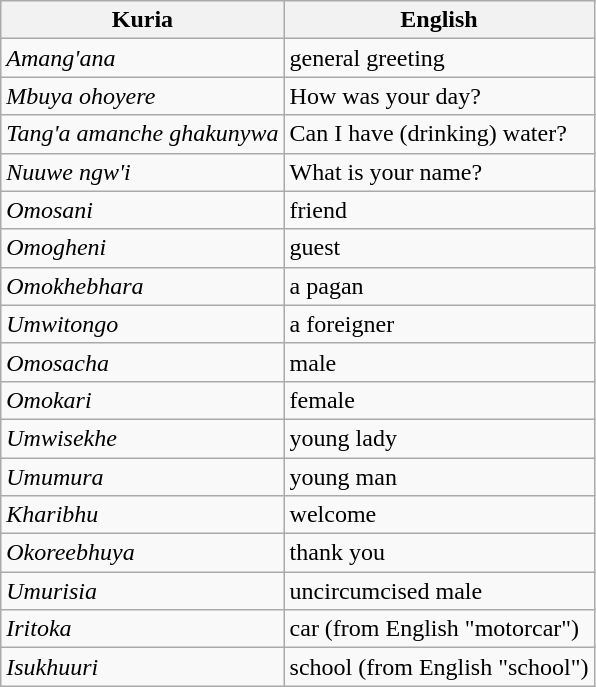<table class="wikitable">
<tr>
<th>Kuria</th>
<th>English</th>
</tr>
<tr>
<td><em>Amang'ana</em></td>
<td>general greeting</td>
</tr>
<tr>
<td><em>Mbuya ohoyere</em></td>
<td>How was your day?</td>
</tr>
<tr>
<td><em>Tang'a amanche ghakunywa</em></td>
<td>Can I have (drinking) water?</td>
</tr>
<tr>
<td><em>Nuuwe ngw'i</em></td>
<td>What is your name?</td>
</tr>
<tr>
<td><em>Omosani</em></td>
<td>friend</td>
</tr>
<tr>
<td><em>Omogheni</em></td>
<td>guest</td>
</tr>
<tr>
<td><em>Omokhebhara</em></td>
<td>a pagan</td>
</tr>
<tr>
<td><em>Umwitongo</em></td>
<td>a foreigner</td>
</tr>
<tr>
<td><em>Omosacha</em></td>
<td>male</td>
</tr>
<tr>
<td><em>Omokari</em></td>
<td>female</td>
</tr>
<tr>
<td><em>Umwisekhe</em></td>
<td>young lady</td>
</tr>
<tr>
<td><em>Umumura</em></td>
<td>young man</td>
</tr>
<tr>
<td><em>Kharibhu</em></td>
<td>welcome</td>
</tr>
<tr>
<td><em>Okoreebhuya</em></td>
<td>thank you</td>
</tr>
<tr>
<td><em>Umurisia</em></td>
<td>uncircumcised male</td>
</tr>
<tr>
<td><em>Iritoka</em></td>
<td>car (from English "motorcar")</td>
</tr>
<tr>
<td><em>Isukhuuri</em></td>
<td>school (from English "school")</td>
</tr>
</table>
